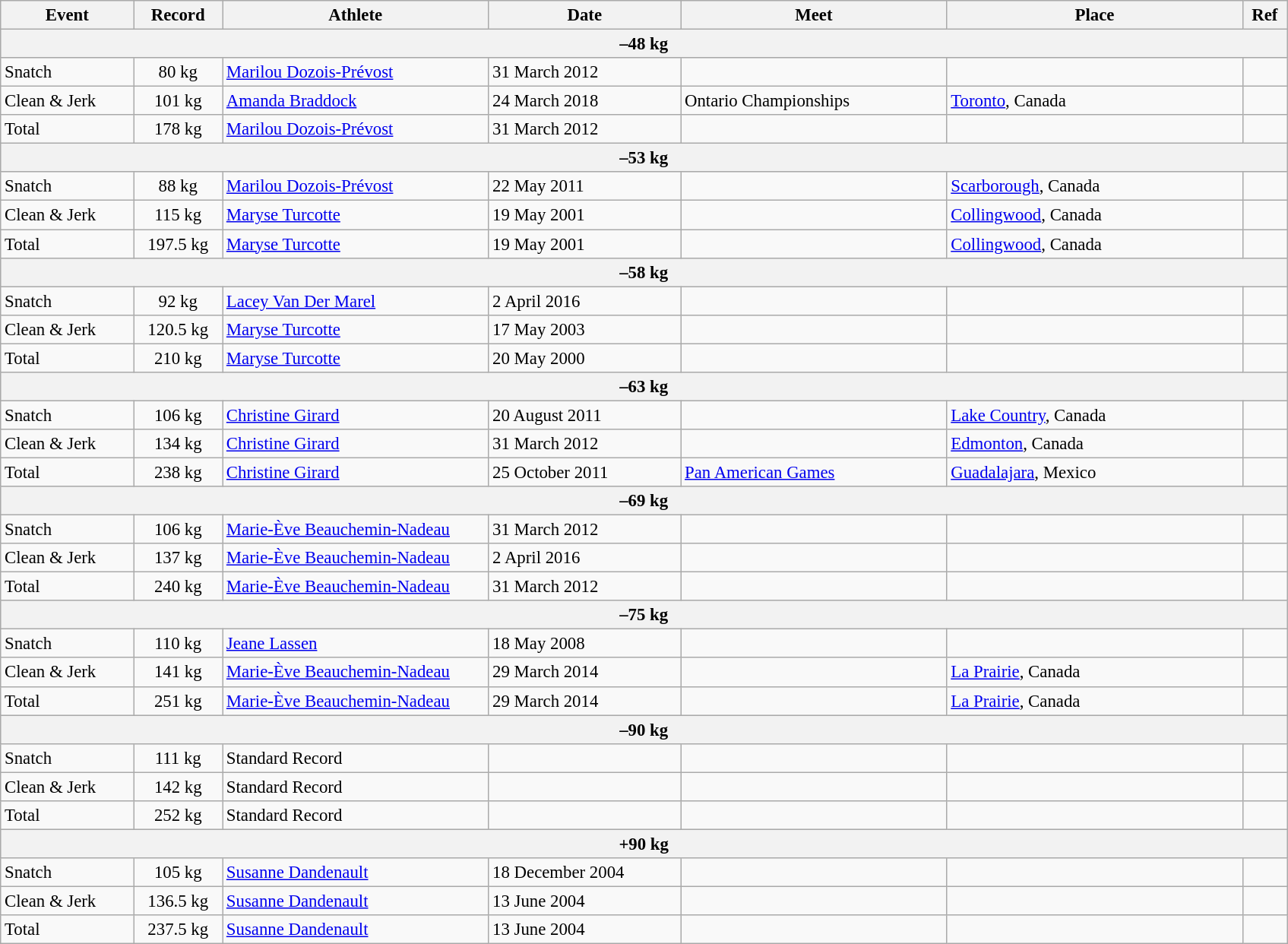<table class="wikitable" style="font-size:95%;">
<tr>
<th width=9%>Event</th>
<th width=6%>Record</th>
<th width=18%>Athlete</th>
<th width=13%>Date</th>
<th width=18%>Meet</th>
<th width=20%>Place</th>
<th width=3%>Ref</th>
</tr>
<tr bgcolor="#DDDDDD">
<th colspan="7">–48 kg</th>
</tr>
<tr>
<td>Snatch</td>
<td align=center>80 kg</td>
<td><a href='#'>Marilou Dozois-Prévost</a></td>
<td>31 March 2012</td>
<td></td>
<td></td>
<td></td>
</tr>
<tr>
<td>Clean & Jerk</td>
<td align=center>101 kg</td>
<td><a href='#'>Amanda Braddock</a></td>
<td>24 March 2018</td>
<td>Ontario Championships</td>
<td><a href='#'>Toronto</a>, Canada</td>
<td></td>
</tr>
<tr>
<td>Total</td>
<td align=center>178 kg</td>
<td><a href='#'>Marilou Dozois-Prévost</a></td>
<td>31 March 2012</td>
<td></td>
<td></td>
<td></td>
</tr>
<tr bgcolor="#DDDDDD">
<th colspan="7">–53 kg</th>
</tr>
<tr>
<td>Snatch</td>
<td align=center>88 kg</td>
<td><a href='#'>Marilou Dozois-Prévost</a></td>
<td>22 May 2011</td>
<td></td>
<td><a href='#'>Scarborough</a>, Canada</td>
<td></td>
</tr>
<tr>
<td>Clean & Jerk</td>
<td align=center>115 kg</td>
<td><a href='#'>Maryse Turcotte</a></td>
<td>19 May 2001</td>
<td></td>
<td><a href='#'>Collingwood</a>, Canada</td>
<td></td>
</tr>
<tr>
<td>Total</td>
<td align=center>197.5 kg</td>
<td><a href='#'>Maryse Turcotte</a></td>
<td>19 May 2001</td>
<td></td>
<td><a href='#'>Collingwood</a>, Canada</td>
<td></td>
</tr>
<tr bgcolor="#DDDDDD">
<th colspan="7">–58 kg</th>
</tr>
<tr>
<td>Snatch</td>
<td align=center>92 kg</td>
<td><a href='#'>Lacey Van Der Marel</a></td>
<td>2 April 2016</td>
<td></td>
<td></td>
<td></td>
</tr>
<tr>
<td>Clean & Jerk</td>
<td align=center>120.5 kg</td>
<td><a href='#'>Maryse Turcotte</a></td>
<td>17 May 2003</td>
<td></td>
<td></td>
<td></td>
</tr>
<tr>
<td>Total</td>
<td align=center>210 kg</td>
<td><a href='#'>Maryse Turcotte</a></td>
<td>20 May 2000</td>
<td></td>
<td></td>
<td></td>
</tr>
<tr bgcolor="#DDDDDD">
<th colspan="7">–63 kg</th>
</tr>
<tr>
<td>Snatch</td>
<td align=center>106 kg</td>
<td><a href='#'>Christine Girard</a></td>
<td>20 August 2011</td>
<td></td>
<td><a href='#'>Lake Country</a>, Canada</td>
<td></td>
</tr>
<tr>
<td>Clean & Jerk</td>
<td align=center>134 kg</td>
<td><a href='#'>Christine Girard</a></td>
<td>31 March 2012</td>
<td></td>
<td><a href='#'>Edmonton</a>, Canada</td>
<td></td>
</tr>
<tr>
<td>Total</td>
<td align=center>238 kg</td>
<td><a href='#'>Christine Girard</a></td>
<td>25 October 2011</td>
<td><a href='#'>Pan American Games</a></td>
<td><a href='#'>Guadalajara</a>, Mexico</td>
<td></td>
</tr>
<tr bgcolor="#DDDDDD">
<th colspan="7">–69 kg</th>
</tr>
<tr>
<td>Snatch</td>
<td align=center>106 kg</td>
<td><a href='#'>Marie-Ève Beauchemin-Nadeau</a></td>
<td>31 March 2012</td>
<td></td>
<td></td>
<td></td>
</tr>
<tr>
<td>Clean & Jerk</td>
<td align=center>137 kg</td>
<td><a href='#'>Marie-Ève Beauchemin-Nadeau</a></td>
<td>2 April 2016</td>
<td></td>
<td></td>
<td></td>
</tr>
<tr>
<td>Total</td>
<td align=center>240 kg</td>
<td><a href='#'>Marie-Ève Beauchemin-Nadeau</a></td>
<td>31 March 2012</td>
<td></td>
<td></td>
<td></td>
</tr>
<tr bgcolor="#DDDDDD">
<th colspan="7">–75 kg</th>
</tr>
<tr>
<td>Snatch</td>
<td align=center>110 kg</td>
<td><a href='#'>Jeane Lassen</a></td>
<td>18 May 2008</td>
<td></td>
<td></td>
<td></td>
</tr>
<tr>
<td>Clean & Jerk</td>
<td align=center>141 kg</td>
<td><a href='#'>Marie-Ève Beauchemin-Nadeau</a></td>
<td>29 March 2014</td>
<td></td>
<td><a href='#'>La Prairie</a>, Canada</td>
<td></td>
</tr>
<tr>
<td>Total</td>
<td align=center>251 kg</td>
<td><a href='#'>Marie-Ève Beauchemin-Nadeau</a></td>
<td>29 March 2014</td>
<td></td>
<td><a href='#'>La Prairie</a>, Canada</td>
<td></td>
</tr>
<tr bgcolor="#DDDDDD">
<th colspan="7">–90 kg</th>
</tr>
<tr>
<td>Snatch</td>
<td align=center>111 kg</td>
<td>Standard Record</td>
<td></td>
<td></td>
<td></td>
<td></td>
</tr>
<tr>
<td>Clean & Jerk</td>
<td align=center>142 kg</td>
<td>Standard Record</td>
<td></td>
<td></td>
<td></td>
<td></td>
</tr>
<tr>
<td>Total</td>
<td align=center>252 kg</td>
<td>Standard Record</td>
<td></td>
<td></td>
<td></td>
<td></td>
</tr>
<tr bgcolor="#DDDDDD">
<th colspan="7">+90 kg</th>
</tr>
<tr>
<td>Snatch</td>
<td align=center>105 kg</td>
<td><a href='#'>Susanne Dandenault</a></td>
<td>18 December 2004</td>
<td></td>
<td></td>
<td></td>
</tr>
<tr>
<td>Clean & Jerk</td>
<td align=center>136.5 kg</td>
<td><a href='#'>Susanne Dandenault</a></td>
<td>13 June 2004</td>
<td></td>
<td></td>
<td></td>
</tr>
<tr>
<td>Total</td>
<td align=center>237.5 kg</td>
<td><a href='#'>Susanne Dandenault</a></td>
<td>13 June 2004</td>
<td></td>
<td></td>
<td></td>
</tr>
</table>
